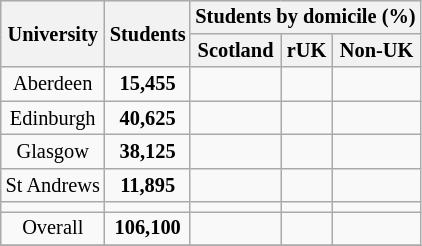<table class="wikitable sortable" style="text-align:center; float:right; font-size:85%; margin-right:2em">
<tr>
<th rowspan="2">University</th>
<th rowspan="2">Students</th>
<th colspan="3">Students by domicile (%)</th>
</tr>
<tr>
<th>Scotland</th>
<th>rUK</th>
<th>Non-UK</th>
</tr>
<tr>
<td>Aberdeen</td>
<td><strong>15,455</strong></td>
<td></td>
<td></td>
<td></td>
</tr>
<tr>
<td>Edinburgh</td>
<td><strong>40,625</strong></td>
<td></td>
<td></td>
<td></td>
</tr>
<tr>
<td>Glasgow</td>
<td><strong>38,125</strong></td>
<td></td>
<td></td>
<td></td>
</tr>
<tr>
<td>St Andrews</td>
<td><strong>11,895</strong></td>
<td></td>
<td></td>
<td></td>
</tr>
<tr>
<td></td>
<td></td>
<td></td>
<td></td>
<td></td>
</tr>
<tr>
<td>Overall</td>
<td><strong>106,100</strong></td>
<td></td>
<td></td>
<td></td>
</tr>
<tr>
</tr>
</table>
